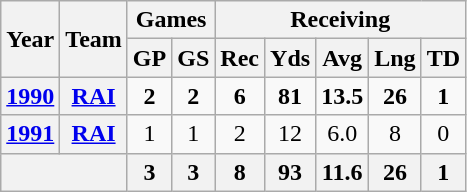<table class="wikitable" style="text-align:center">
<tr>
<th rowspan="2">Year</th>
<th rowspan="2">Team</th>
<th colspan="2">Games</th>
<th colspan="5">Receiving</th>
</tr>
<tr>
<th>GP</th>
<th>GS</th>
<th>Rec</th>
<th>Yds</th>
<th>Avg</th>
<th>Lng</th>
<th>TD</th>
</tr>
<tr>
<th><a href='#'>1990</a></th>
<th><a href='#'>RAI</a></th>
<td><strong>2</strong></td>
<td><strong>2</strong></td>
<td><strong>6</strong></td>
<td><strong>81</strong></td>
<td><strong>13.5</strong></td>
<td><strong>26</strong></td>
<td><strong>1</strong></td>
</tr>
<tr>
<th><a href='#'>1991</a></th>
<th><a href='#'>RAI</a></th>
<td>1</td>
<td>1</td>
<td>2</td>
<td>12</td>
<td>6.0</td>
<td>8</td>
<td>0</td>
</tr>
<tr>
<th colspan="2"></th>
<th>3</th>
<th>3</th>
<th>8</th>
<th>93</th>
<th>11.6</th>
<th>26</th>
<th>1</th>
</tr>
</table>
